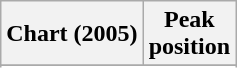<table class="wikitable sortable plainrowheaders">
<tr>
<th>Chart (2005)</th>
<th>Peak<br>position</th>
</tr>
<tr>
</tr>
<tr>
</tr>
<tr>
</tr>
<tr>
</tr>
<tr>
</tr>
<tr>
</tr>
<tr>
</tr>
<tr>
</tr>
</table>
